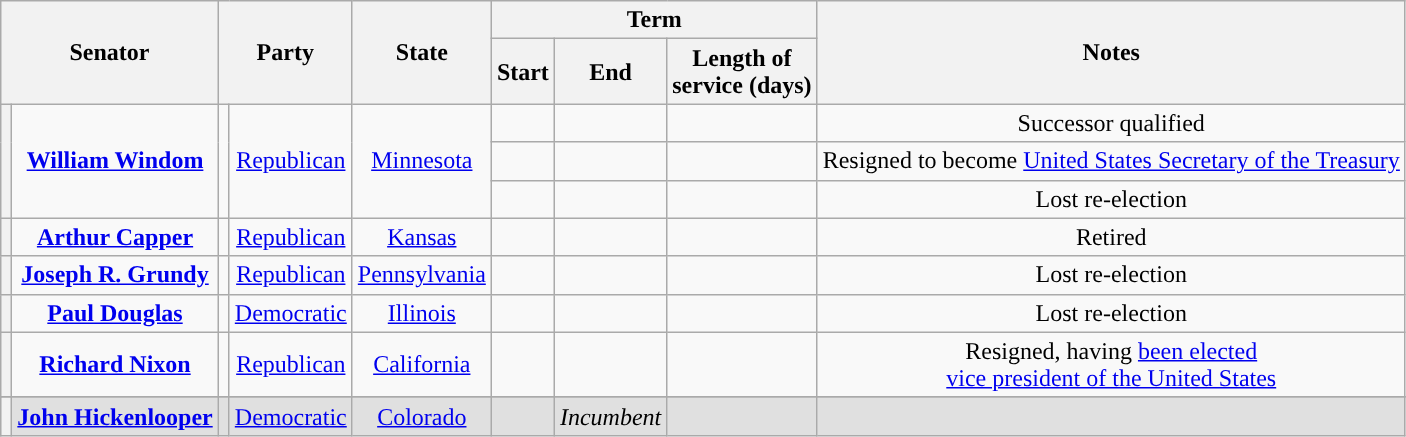<table class="wikitable sortable" style="text-align:center">
<tr>
<th scope="col" rowspan=2 colspan=2>Senator</th>
<th scope="col" rowspan=2 colspan=2>Party</th>
<th scope="col" rowspan=2>State</th>
<th scope="col" colspan=3>Term</th>
<th scope="col" rowspan=2>Notes</th>
</tr>
<tr>
<th scope="col">Start</th>
<th scope="col">End</th>
<th scope="col">Length of<br>service (days)</th>
</tr>
<tr>
<th scope="row" rowspan=3 data-sort-value="Windom, William"></th>
<td rowspan=3><strong><a href='#'>William Windom</a></strong></td>
<td rowspan=3 style="background-color:"></td>
<td rowspan=3><a href='#'>Republican</a></td>
<td rowspan=3><a href='#'>Minnesota</a></td>
<td></td>
<td></td>
<td></td>
<td>Successor qualified</td>
</tr>
<tr>
<td></td>
<td></td>
<td></td>
<td>Resigned to become <a href='#'>United States Secretary of the Treasury</a></td>
</tr>
<tr>
<td></td>
<td></td>
<td></td>
<td>Lost re-election</td>
</tr>
<tr>
<th scope="row" data-sort-value="Capper, Arthur"></th>
<td><strong><a href='#'>Arthur Capper</a></strong></td>
<td style="background-color:"></td>
<td><a href='#'>Republican</a></td>
<td><a href='#'>Kansas</a></td>
<td></td>
<td></td>
<td></td>
<td>Retired</td>
</tr>
<tr>
<th scope="row" data-sort-value="Grundy, Joseph R."></th>
<td><strong><a href='#'>Joseph R. Grundy</a></strong></td>
<td style="background-color:"></td>
<td><a href='#'>Republican</a></td>
<td><a href='#'>Pennsylvania</a></td>
<td></td>
<td></td>
<td></td>
<td>Lost re-election</td>
</tr>
<tr>
<th scope="row" data-sort-value="Douglas, Paul"></th>
<td><strong><a href='#'>Paul Douglas</a></strong></td>
<td style="background-color:"></td>
<td><a href='#'>Democratic</a></td>
<td><a href='#'>Illinois</a></td>
<td></td>
<td></td>
<td></td>
<td>Lost re-election</td>
</tr>
<tr>
<th scope="row" data-sort-value="Nixon, Richard"></th>
<td><strong><a href='#'>Richard Nixon</a></strong></td>
<td style="background-color:"></td>
<td><a href='#'>Republican</a></td>
<td><a href='#'>California</a></td>
<td></td>
<td></td>
<td></td>
<td>Resigned, having <a href='#'>been elected</a><br><a href='#'>vice president of the United States</a></td>
</tr>
<tr>
</tr>
<tr style="background:#e0e0e0">
<th scope="row" data-sort-value="Hickenlooper, John"></th>
<td><strong><a href='#'>John Hickenlooper</a></strong></td>
<td style="background-color:"></td>
<td><a href='#'>Democratic</a></td>
<td><a href='#'>Colorado</a></td>
<td></td>
<td><em>Incumbent</em></td>
<td></td>
<td></td>
</tr>
</table>
